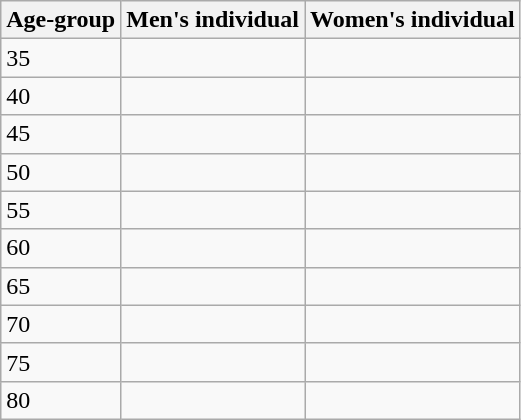<table class=wikitable>
<tr>
<th>Age-group</th>
<th>Men's individual</th>
<th>Women's individual</th>
</tr>
<tr>
<td>35</td>
<td></td>
<td></td>
</tr>
<tr>
<td>40</td>
<td></td>
<td></td>
</tr>
<tr>
<td>45</td>
<td></td>
<td></td>
</tr>
<tr>
<td>50</td>
<td></td>
<td></td>
</tr>
<tr>
<td>55</td>
<td></td>
<td></td>
</tr>
<tr>
<td>60</td>
<td></td>
<td></td>
</tr>
<tr>
<td>65</td>
<td></td>
<td></td>
</tr>
<tr>
<td>70</td>
<td></td>
<td></td>
</tr>
<tr>
<td>75</td>
<td></td>
<td></td>
</tr>
<tr>
<td>80</td>
<td></td>
<td></td>
</tr>
</table>
